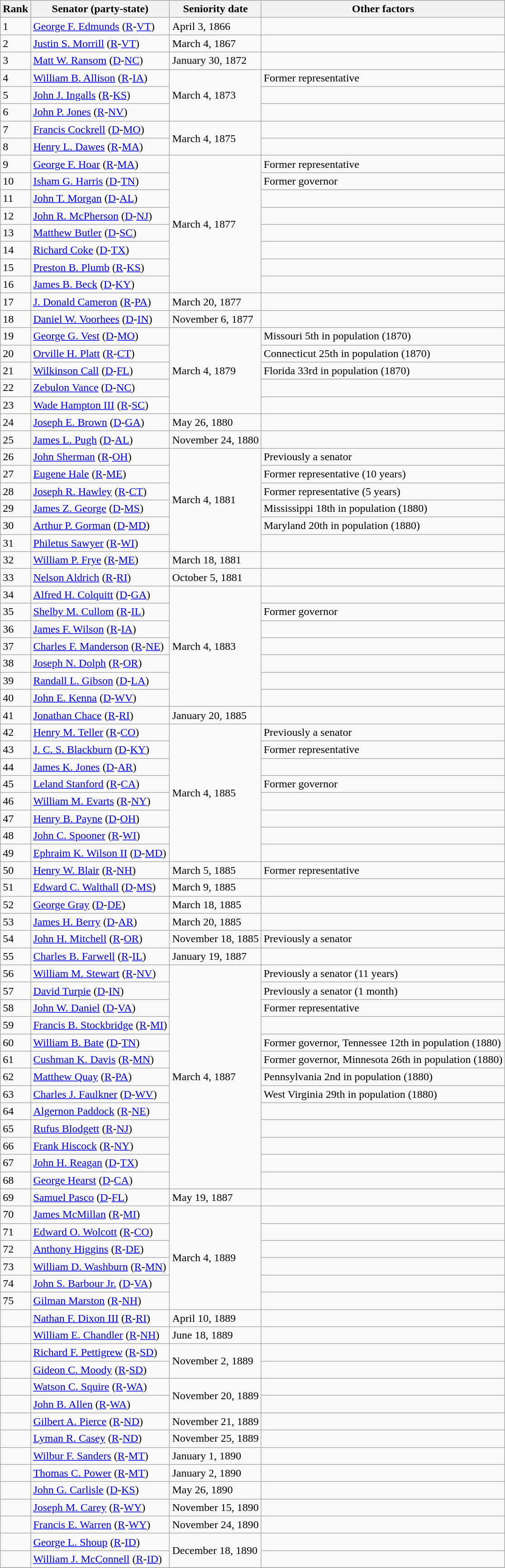<table class=wikitable>
<tr>
<th>Rank</th>
<th>Senator (party-state)</th>
<th>Seniority date</th>
<th>Other factors</th>
</tr>
<tr>
<td>1</td>
<td><a href='#'>George F. Edmunds</a> (<a href='#'>R</a>-<a href='#'>VT</a>)</td>
<td>April 3, 1866</td>
<td></td>
</tr>
<tr>
<td>2</td>
<td><a href='#'>Justin S. Morrill</a> (<a href='#'>R</a>-<a href='#'>VT</a>)</td>
<td>March 4, 1867</td>
<td></td>
</tr>
<tr>
<td>3</td>
<td><a href='#'>Matt W. Ransom</a> (<a href='#'>D</a>-<a href='#'>NC</a>)</td>
<td>January 30, 1872</td>
<td></td>
</tr>
<tr>
<td>4</td>
<td><a href='#'>William B. Allison</a> (<a href='#'>R</a>-<a href='#'>IA</a>)</td>
<td rowspan=3>March 4, 1873</td>
<td>Former representative</td>
</tr>
<tr>
<td>5</td>
<td><a href='#'>John J. Ingalls</a> (<a href='#'>R</a>-<a href='#'>KS</a>)</td>
<td></td>
</tr>
<tr>
<td>6</td>
<td><a href='#'>John P. Jones</a> (<a href='#'>R</a>-<a href='#'>NV</a>)</td>
<td></td>
</tr>
<tr>
<td>7</td>
<td><a href='#'>Francis Cockrell</a> (<a href='#'>D</a>-<a href='#'>MO</a>)</td>
<td rowspan=2>March 4, 1875</td>
<td></td>
</tr>
<tr>
<td>8</td>
<td><a href='#'>Henry L. Dawes</a> (<a href='#'>R</a>-<a href='#'>MA</a>)</td>
<td></td>
</tr>
<tr>
<td>9</td>
<td><a href='#'>George F. Hoar</a> (<a href='#'>R</a>-<a href='#'>MA</a>)</td>
<td rowspan=8>March 4, 1877</td>
<td>Former representative</td>
</tr>
<tr>
<td>10</td>
<td><a href='#'>Isham G. Harris</a> (<a href='#'>D</a>-<a href='#'>TN</a>)</td>
<td>Former governor</td>
</tr>
<tr>
<td>11</td>
<td><a href='#'>John T. Morgan</a> (<a href='#'>D</a>-<a href='#'>AL</a>)</td>
<td></td>
</tr>
<tr>
<td>12</td>
<td><a href='#'>John R. McPherson</a> (<a href='#'>D</a>-<a href='#'>NJ</a>)</td>
<td></td>
</tr>
<tr>
<td>13</td>
<td><a href='#'>Matthew Butler</a> (<a href='#'>D</a>-<a href='#'>SC</a>)</td>
<td></td>
</tr>
<tr>
<td>14</td>
<td><a href='#'>Richard Coke</a> (<a href='#'>D</a>-<a href='#'>TX</a>)</td>
<td></td>
</tr>
<tr>
<td>15</td>
<td><a href='#'>Preston B. Plumb</a> (<a href='#'>R</a>-<a href='#'>KS</a>)</td>
<td></td>
</tr>
<tr>
<td>16</td>
<td><a href='#'>James B. Beck</a> (<a href='#'>D</a>-<a href='#'>KY</a>)</td>
<td></td>
</tr>
<tr>
<td>17</td>
<td><a href='#'>J. Donald Cameron</a> (<a href='#'>R</a>-<a href='#'>PA</a>)</td>
<td>March 20, 1877</td>
<td></td>
</tr>
<tr>
<td>18</td>
<td><a href='#'>Daniel W. Voorhees</a> (<a href='#'>D</a>-<a href='#'>IN</a>)</td>
<td>November 6, 1877</td>
<td></td>
</tr>
<tr>
<td>19</td>
<td><a href='#'>George G. Vest</a> (<a href='#'>D</a>-<a href='#'>MO</a>)</td>
<td rowspan=5>March 4, 1879</td>
<td>Missouri 5th in population (1870)</td>
</tr>
<tr>
<td>20</td>
<td><a href='#'>Orville H. Platt</a> (<a href='#'>R</a>-<a href='#'>CT</a>)</td>
<td>Connecticut 25th in population (1870)</td>
</tr>
<tr>
<td>21</td>
<td><a href='#'>Wilkinson Call</a> (<a href='#'>D</a>-<a href='#'>FL</a>)</td>
<td>Florida 33rd in population (1870)</td>
</tr>
<tr>
<td>22</td>
<td><a href='#'>Zebulon Vance</a> (<a href='#'>D</a>-<a href='#'>NC</a>)</td>
<td></td>
</tr>
<tr>
<td>23</td>
<td><a href='#'>Wade Hampton III</a> (<a href='#'>R</a>-<a href='#'>SC</a>)</td>
<td></td>
</tr>
<tr>
<td>24</td>
<td><a href='#'>Joseph E. Brown</a> (<a href='#'>D</a>-<a href='#'>GA</a>)</td>
<td>May 26, 1880</td>
<td></td>
</tr>
<tr>
<td>25</td>
<td><a href='#'>James L. Pugh</a> (<a href='#'>D</a>-<a href='#'>AL</a>)</td>
<td>November 24, 1880</td>
<td></td>
</tr>
<tr>
<td>26</td>
<td><a href='#'>John Sherman</a> (<a href='#'>R</a>-<a href='#'>OH</a>)</td>
<td rowspan=6>March 4, 1881</td>
<td>Previously a senator</td>
</tr>
<tr>
<td>27</td>
<td><a href='#'>Eugene Hale</a> (<a href='#'>R</a>-<a href='#'>ME</a>)</td>
<td>Former representative (10 years)</td>
</tr>
<tr>
<td>28</td>
<td><a href='#'>Joseph R. Hawley</a> (<a href='#'>R</a>-<a href='#'>CT</a>)</td>
<td>Former representative (5 years)</td>
</tr>
<tr>
<td>29</td>
<td><a href='#'>James Z. George</a> (<a href='#'>D</a>-<a href='#'>MS</a>)</td>
<td>Mississippi 18th in population (1880)</td>
</tr>
<tr>
<td>30</td>
<td><a href='#'>Arthur P. Gorman</a> (<a href='#'>D</a>-<a href='#'>MD</a>)</td>
<td>Maryland 20th in population (1880)</td>
</tr>
<tr>
<td>31</td>
<td><a href='#'>Philetus Sawyer</a> (<a href='#'>R</a>-<a href='#'>WI</a>)</td>
<td></td>
</tr>
<tr>
<td>32</td>
<td><a href='#'>William P. Frye</a> (<a href='#'>R</a>-<a href='#'>ME</a>)</td>
<td>March 18, 1881</td>
<td></td>
</tr>
<tr>
<td>33</td>
<td><a href='#'>Nelson Aldrich</a> (<a href='#'>R</a>-<a href='#'>RI</a>)</td>
<td>October 5, 1881</td>
<td></td>
</tr>
<tr>
<td>34</td>
<td><a href='#'>Alfred H. Colquitt</a> (<a href='#'>D</a>-<a href='#'>GA</a>)</td>
<td rowspan=7>March 4, 1883</td>
<td></td>
</tr>
<tr>
<td>35</td>
<td><a href='#'>Shelby M. Cullom</a> (<a href='#'>R</a>-<a href='#'>IL</a>)</td>
<td>Former governor</td>
</tr>
<tr>
<td>36</td>
<td><a href='#'>James F. Wilson</a> (<a href='#'>R</a>-<a href='#'>IA</a>)</td>
<td></td>
</tr>
<tr>
<td>37</td>
<td><a href='#'>Charles F. Manderson</a> (<a href='#'>R</a>-<a href='#'>NE</a>)</td>
<td></td>
</tr>
<tr>
<td>38</td>
<td><a href='#'>Joseph N. Dolph</a> (<a href='#'>R</a>-<a href='#'>OR</a>)</td>
<td></td>
</tr>
<tr>
<td>39</td>
<td><a href='#'>Randall L. Gibson</a> (<a href='#'>D</a>-<a href='#'>LA</a>)</td>
<td></td>
</tr>
<tr>
<td>40</td>
<td><a href='#'>John E. Kenna</a> (<a href='#'>D</a>-<a href='#'>WV</a>)</td>
<td></td>
</tr>
<tr>
<td>41</td>
<td><a href='#'>Jonathan Chace</a> (<a href='#'>R</a>-<a href='#'>RI</a>)</td>
<td>January 20, 1885</td>
<td></td>
</tr>
<tr>
<td>42</td>
<td><a href='#'>Henry M. Teller</a> (<a href='#'>R</a>-<a href='#'>CO</a>)</td>
<td rowspan=8>March 4, 1885</td>
<td>Previously a senator</td>
</tr>
<tr>
<td>43</td>
<td><a href='#'>J. C. S. Blackburn</a> (<a href='#'>D</a>-<a href='#'>KY</a>)</td>
<td>Former representative</td>
</tr>
<tr>
<td>44</td>
<td><a href='#'>James K. Jones</a> (<a href='#'>D</a>-<a href='#'>AR</a>)</td>
<td></td>
</tr>
<tr>
<td>45</td>
<td><a href='#'>Leland Stanford</a> (<a href='#'>R</a>-<a href='#'>CA</a>)</td>
<td>Former governor</td>
</tr>
<tr>
<td>46</td>
<td><a href='#'>William M. Evarts</a> (<a href='#'>R</a>-<a href='#'>NY</a>)</td>
<td></td>
</tr>
<tr>
<td>47</td>
<td><a href='#'>Henry B. Payne</a> (<a href='#'>D</a>-<a href='#'>OH</a>)</td>
<td></td>
</tr>
<tr>
<td>48</td>
<td><a href='#'>John C. Spooner</a> (<a href='#'>R</a>-<a href='#'>WI</a>)</td>
<td></td>
</tr>
<tr>
<td>49</td>
<td><a href='#'>Ephraim K. Wilson II</a> (<a href='#'>D</a>-<a href='#'>MD</a>)</td>
<td></td>
</tr>
<tr>
<td>50</td>
<td><a href='#'>Henry W. Blair</a> (<a href='#'>R</a>-<a href='#'>NH</a>)</td>
<td>March 5, 1885</td>
<td>Former representative</td>
</tr>
<tr>
<td>51</td>
<td><a href='#'>Edward C. Walthall</a> (<a href='#'>D</a>-<a href='#'>MS</a>)</td>
<td>March 9, 1885</td>
<td></td>
</tr>
<tr>
<td>52</td>
<td><a href='#'>George Gray</a> (<a href='#'>D</a>-<a href='#'>DE</a>)</td>
<td>March 18, 1885</td>
<td></td>
</tr>
<tr>
<td>53</td>
<td><a href='#'>James H. Berry</a> (<a href='#'>D</a>-<a href='#'>AR</a>)</td>
<td>March 20, 1885</td>
<td></td>
</tr>
<tr>
<td>54</td>
<td><a href='#'>John H. Mitchell</a> (<a href='#'>R</a>-<a href='#'>OR</a>)</td>
<td>November 18, 1885</td>
<td>Previously a senator</td>
</tr>
<tr>
<td>55</td>
<td><a href='#'>Charles B. Farwell</a> (<a href='#'>R</a>-<a href='#'>IL</a>)</td>
<td>January 19, 1887</td>
<td></td>
</tr>
<tr>
<td>56</td>
<td><a href='#'>William M. Stewart</a> (<a href='#'>R</a>-<a href='#'>NV</a>)</td>
<td rowspan=13>March 4, 1887</td>
<td>Previously a senator (11 years)</td>
</tr>
<tr>
<td>57</td>
<td><a href='#'>David Turpie</a> (<a href='#'>D</a>-<a href='#'>IN</a>)</td>
<td>Previously a senator (1 month)</td>
</tr>
<tr>
<td>58</td>
<td><a href='#'>John W. Daniel</a> (<a href='#'>D</a>-<a href='#'>VA</a>)</td>
<td>Former representative</td>
</tr>
<tr>
<td>59</td>
<td><a href='#'>Francis B. Stockbridge</a> (<a href='#'>R</a>-<a href='#'>MI</a>)</td>
<td></td>
</tr>
<tr>
<td>60</td>
<td><a href='#'>William B. Bate</a> (<a href='#'>D</a>-<a href='#'>TN</a>)</td>
<td>Former governor, Tennessee 12th in population (1880)</td>
</tr>
<tr>
<td>61</td>
<td><a href='#'>Cushman K. Davis</a> (<a href='#'>R</a>-<a href='#'>MN</a>)</td>
<td>Former governor, Minnesota 26th in population (1880)</td>
</tr>
<tr>
<td>62</td>
<td><a href='#'>Matthew Quay</a> (<a href='#'>R</a>-<a href='#'>PA</a>)</td>
<td>Pennsylvania 2nd in population (1880)</td>
</tr>
<tr>
<td>63</td>
<td><a href='#'>Charles J. Faulkner</a> (<a href='#'>D</a>-<a href='#'>WV</a>)</td>
<td>West Virginia 29th in population (1880)</td>
</tr>
<tr>
<td>64</td>
<td><a href='#'>Algernon Paddock</a> (<a href='#'>R</a>-<a href='#'>NE</a>)</td>
<td></td>
</tr>
<tr>
<td>65</td>
<td><a href='#'>Rufus Blodgett</a> (<a href='#'>R</a>-<a href='#'>NJ</a>)</td>
<td></td>
</tr>
<tr>
<td>66</td>
<td><a href='#'>Frank Hiscock</a> (<a href='#'>R</a>-<a href='#'>NY</a>)</td>
<td></td>
</tr>
<tr>
<td>67</td>
<td><a href='#'>John H. Reagan</a> (<a href='#'>D</a>-<a href='#'>TX</a>)</td>
<td></td>
</tr>
<tr>
<td>68</td>
<td><a href='#'>George Hearst</a> (<a href='#'>D</a>-<a href='#'>CA</a>)</td>
<td></td>
</tr>
<tr>
<td>69</td>
<td><a href='#'>Samuel Pasco</a> (<a href='#'>D</a>-<a href='#'>FL</a>)</td>
<td>May 19, 1887</td>
<td></td>
</tr>
<tr>
<td>70</td>
<td><a href='#'>James McMillan</a> (<a href='#'>R</a>-<a href='#'>MI</a>)</td>
<td rowspan=6>March 4, 1889</td>
<td></td>
</tr>
<tr>
<td>71</td>
<td><a href='#'>Edward O. Wolcott</a> (<a href='#'>R</a>-<a href='#'>CO</a>)</td>
<td></td>
</tr>
<tr>
<td>72</td>
<td><a href='#'>Anthony Higgins</a> (<a href='#'>R</a>-<a href='#'>DE</a>)</td>
<td></td>
</tr>
<tr>
<td>73</td>
<td><a href='#'>William D. Washburn</a> (<a href='#'>R</a>-<a href='#'>MN</a>)</td>
<td></td>
</tr>
<tr>
<td>74</td>
<td><a href='#'>John S. Barbour Jr.</a> (<a href='#'>D</a>-<a href='#'>VA</a>)</td>
<td></td>
</tr>
<tr>
<td>75</td>
<td><a href='#'>Gilman Marston</a> (<a href='#'>R</a>-<a href='#'>NH</a>)</td>
<td></td>
</tr>
<tr>
<td></td>
<td><a href='#'>Nathan F. Dixon III</a> (<a href='#'>R</a>-<a href='#'>RI</a>)</td>
<td>April 10, 1889</td>
<td></td>
</tr>
<tr>
<td></td>
<td><a href='#'>William E. Chandler</a> (<a href='#'>R</a>-<a href='#'>NH</a>)</td>
<td>June 18, 1889</td>
<td></td>
</tr>
<tr>
<td></td>
<td><a href='#'>Richard F. Pettigrew</a> (<a href='#'>R</a>-<a href='#'>SD</a>)</td>
<td rowspan=2>November 2, 1889</td>
<td></td>
</tr>
<tr>
<td></td>
<td><a href='#'>Gideon C. Moody</a> (<a href='#'>R</a>-<a href='#'>SD</a>)</td>
<td></td>
</tr>
<tr>
<td></td>
<td><a href='#'>Watson C. Squire</a> (<a href='#'>R</a>-<a href='#'>WA</a>)</td>
<td rowspan=2>November 20, 1889</td>
<td></td>
</tr>
<tr>
<td></td>
<td><a href='#'>John B. Allen</a> (<a href='#'>R</a>-<a href='#'>WA</a>)</td>
<td></td>
</tr>
<tr>
<td></td>
<td><a href='#'>Gilbert A. Pierce</a> (<a href='#'>R</a>-<a href='#'>ND</a>)</td>
<td>November 21, 1889</td>
<td></td>
</tr>
<tr>
<td></td>
<td><a href='#'>Lyman R. Casey</a> (<a href='#'>R</a>-<a href='#'>ND</a>)</td>
<td>November 25, 1889</td>
<td></td>
</tr>
<tr>
<td></td>
<td><a href='#'>Wilbur F. Sanders</a> (<a href='#'>R</a>-<a href='#'>MT</a>)</td>
<td>January 1, 1890</td>
<td></td>
</tr>
<tr>
<td></td>
<td><a href='#'>Thomas C. Power</a> (<a href='#'>R</a>-<a href='#'>MT</a>)</td>
<td>January 2, 1890</td>
<td></td>
</tr>
<tr>
<td></td>
<td><a href='#'>John G. Carlisle</a> (<a href='#'>D</a>-<a href='#'>KS</a>)</td>
<td>May 26, 1890</td>
<td></td>
</tr>
<tr>
<td></td>
<td><a href='#'>Joseph M. Carey</a> (<a href='#'>R</a>-<a href='#'>WY</a>)</td>
<td>November 15, 1890</td>
<td></td>
</tr>
<tr>
<td></td>
<td><a href='#'>Francis E. Warren</a> (<a href='#'>R</a>-<a href='#'>WY</a>)</td>
<td>November 24, 1890</td>
<td></td>
</tr>
<tr>
<td></td>
<td><a href='#'>George L. Shoup</a> (<a href='#'>R</a>-<a href='#'>ID</a>)</td>
<td rowspan=2>December 18, 1890</td>
<td></td>
</tr>
<tr>
<td></td>
<td><a href='#'>William J. McConnell</a> (<a href='#'>R</a>-<a href='#'>ID</a>)</td>
<td></td>
</tr>
<tr>
</tr>
</table>
